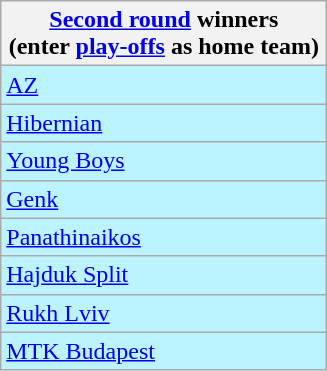<table class="wikitable">
<tr>
<th width=210><a href='#'>Second round</a> winners<br>(enter <a href='#'>play-offs</a> as home team)</th>
</tr>
<tr>
<td bgcolor=#BBF3FF> <a href='#'>AZ</a></td>
</tr>
<tr>
<td bgcolor=#BBF3FF> <a href='#'>Hibernian</a></td>
</tr>
<tr>
<td bgcolor=#BBF3FF> <a href='#'>Young Boys</a></td>
</tr>
<tr>
<td bgcolor=#BBF3FF> <a href='#'>Genk</a></td>
</tr>
<tr>
<td bgcolor=#BBF3FF> <a href='#'>Panathinaikos</a></td>
</tr>
<tr>
<td bgcolor=#BBF3FF> <a href='#'>Hajduk Split</a></td>
</tr>
<tr>
<td bgcolor=#BBF3FF> <a href='#'>Rukh Lviv</a></td>
</tr>
<tr>
<td bgcolor=#BBF3FF> <a href='#'>MTK Budapest</a></td>
</tr>
</table>
